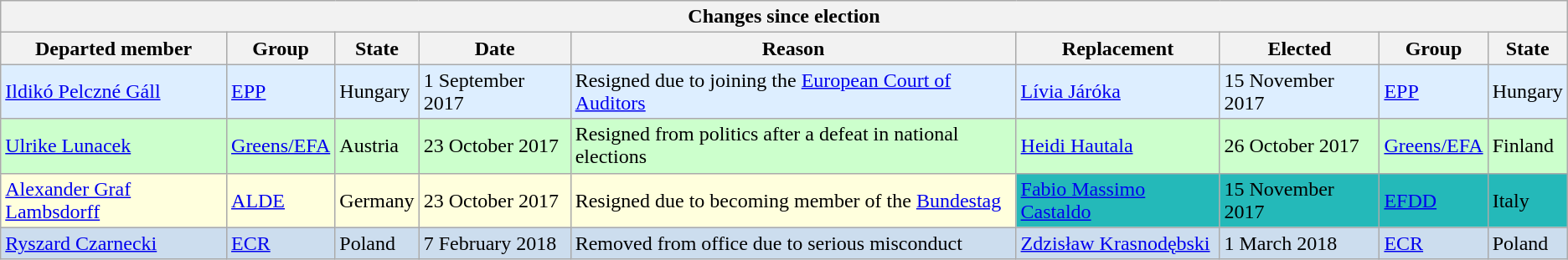<table class="wikitable">
<tr>
<th colspan=9>Changes since election</th>
</tr>
<tr>
<th>Departed member</th>
<th>Group</th>
<th>State</th>
<th>Date</th>
<th>Reason</th>
<th>Replacement</th>
<th>Elected</th>
<th>Group</th>
<th>State</th>
</tr>
<tr style="background: #DDEEFF">
<td><a href='#'>Ildikó Pelczné Gáll</a></td>
<td><a href='#'>EPP</a></td>
<td> Hungary</td>
<td>1 September 2017</td>
<td>Resigned due to joining the <a href='#'>European Court of Auditors</a></td>
<td><a href='#'>Lívia Járóka</a></td>
<td>15 November 2017</td>
<td><a href='#'>EPP</a></td>
<td> Hungary</td>
</tr>
<tr style="background: #CCFFCC">
<td><a href='#'>Ulrike Lunacek</a></td>
<td><a href='#'>Greens/EFA</a></td>
<td> Austria</td>
<td>23 October 2017</td>
<td>Resigned from politics after a defeat in national elections</td>
<td><a href='#'>Heidi Hautala</a></td>
<td>26 October 2017</td>
<td><a href='#'>Greens/EFA</a></td>
<td> Finland</td>
</tr>
<tr style="background: #FFFFDD">
<td><a href='#'>Alexander Graf Lambsdorff</a></td>
<td><a href='#'>ALDE</a></td>
<td> Germany</td>
<td>23 October 2017</td>
<td>Resigned due to becoming member of the <a href='#'>Bundestag</a></td>
<td - style="background: #24B9B9"><a href='#'>Fabio Massimo Castaldo</a></td>
<td - bgcolor= #24B9B9>15 November 2017</td>
<td - bgcolor= #24B9B9><a href='#'>EFDD</a></td>
<td - bgcolor= #24B9B9> Italy</td>
</tr>
<tr style="background: #CCDDEE">
<td><a href='#'>Ryszard Czarnecki</a></td>
<td><a href='#'>ECR</a></td>
<td> Poland</td>
<td>7 February 2018</td>
<td>Removed from office due to serious misconduct</td>
<td><a href='#'>Zdzisław Krasnodębski</a></td>
<td>1 March 2018</td>
<td><a href='#'>ECR</a></td>
<td> Poland</td>
</tr>
</table>
